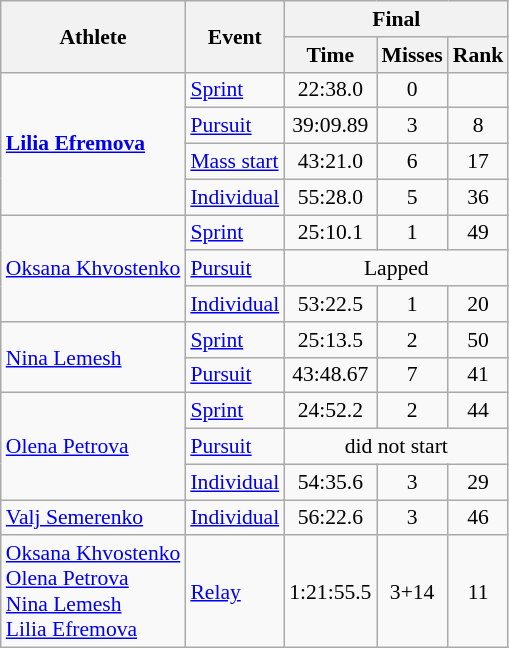<table class="wikitable" style="font-size:90%">
<tr>
<th rowspan="2">Athlete</th>
<th rowspan="2">Event</th>
<th colspan="3">Final</th>
</tr>
<tr>
<th>Time</th>
<th>Misses</th>
<th>Rank</th>
</tr>
<tr>
<td rowspan=4><strong><a href='#'>Lilia Efremova</a></strong></td>
<td><a href='#'>Sprint</a></td>
<td align="center">22:38.0</td>
<td align="center">0</td>
<td align="center"></td>
</tr>
<tr>
<td><a href='#'>Pursuit</a></td>
<td align="center">39:09.89</td>
<td align="center">3</td>
<td align="center">8</td>
</tr>
<tr>
<td><a href='#'>Mass start</a></td>
<td align="center">43:21.0</td>
<td align="center">6</td>
<td align="center">17</td>
</tr>
<tr>
<td><a href='#'>Individual</a></td>
<td align="center">55:28.0</td>
<td align="center">5</td>
<td align="center">36</td>
</tr>
<tr>
<td rowspan=3><a href='#'>Oksana Khvostenko</a></td>
<td><a href='#'>Sprint</a></td>
<td align="center">25:10.1</td>
<td align="center">1</td>
<td align="center">49</td>
</tr>
<tr>
<td><a href='#'>Pursuit</a></td>
<td colspan=3 align="center">Lapped</td>
</tr>
<tr>
<td><a href='#'>Individual</a></td>
<td align="center">53:22.5</td>
<td align="center">1</td>
<td align="center">20</td>
</tr>
<tr>
<td rowspan=2><a href='#'>Nina Lemesh</a></td>
<td><a href='#'>Sprint</a></td>
<td align="center">25:13.5</td>
<td align="center">2</td>
<td align="center">50</td>
</tr>
<tr>
<td><a href='#'>Pursuit</a></td>
<td align="center">43:48.67</td>
<td align="center">7</td>
<td align="center">41</td>
</tr>
<tr>
<td rowspan=3><a href='#'>Olena Petrova</a></td>
<td><a href='#'>Sprint</a></td>
<td align="center">24:52.2</td>
<td align="center">2</td>
<td align="center">44</td>
</tr>
<tr>
<td><a href='#'>Pursuit</a></td>
<td colspan=3 align="center">did not start</td>
</tr>
<tr>
<td><a href='#'>Individual</a></td>
<td align="center">54:35.6</td>
<td align="center">3</td>
<td align="center">29</td>
</tr>
<tr>
<td><a href='#'>Valj Semerenko</a></td>
<td><a href='#'>Individual</a></td>
<td align="center">56:22.6</td>
<td align="center">3</td>
<td align="center">46</td>
</tr>
<tr>
<td><a href='#'>Oksana Khvostenko</a><br><a href='#'>Olena Petrova</a><br><a href='#'>Nina Lemesh</a><br><a href='#'>Lilia Efremova</a></td>
<td><a href='#'>Relay</a></td>
<td align="center">1:21:55.5</td>
<td align="center">3+14</td>
<td align="center">11</td>
</tr>
</table>
